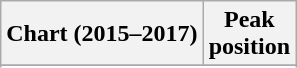<table class="wikitable sortable plainrowheaders" style="text-align:center">
<tr>
<th scope="col">Chart (2015–2017)</th>
<th scope="col">Peak<br>position</th>
</tr>
<tr>
</tr>
<tr>
</tr>
<tr>
</tr>
</table>
